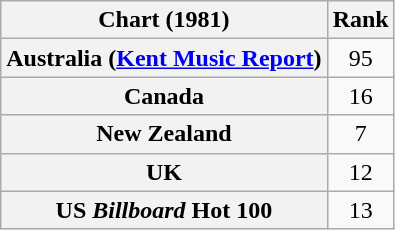<table class="wikitable sortable plainrowheaders">
<tr>
<th scope="col">Chart (1981)</th>
<th scope="col">Rank</th>
</tr>
<tr>
<th scope="row">Australia (<a href='#'>Kent Music Report</a>)</th>
<td style="text-align:center;">95</td>
</tr>
<tr>
<th scope="row">Canada</th>
<td style="text-align:center;">16</td>
</tr>
<tr>
<th scope="row">New Zealand</th>
<td style="text-align:center;">7</td>
</tr>
<tr>
<th scope="row">UK</th>
<td style="text-align:center;">12</td>
</tr>
<tr>
<th scope="row">US <em>Billboard</em> Hot 100</th>
<td style="text-align:center;">13</td>
</tr>
</table>
